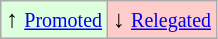<table class="wikitable" align="center">
<tr>
<td style="background:#ddffdd">↑ <small><a href='#'>Promoted</a></small></td>
<td style="background:#ffcccc">↓ <small><a href='#'>Relegated</a></small></td>
</tr>
</table>
